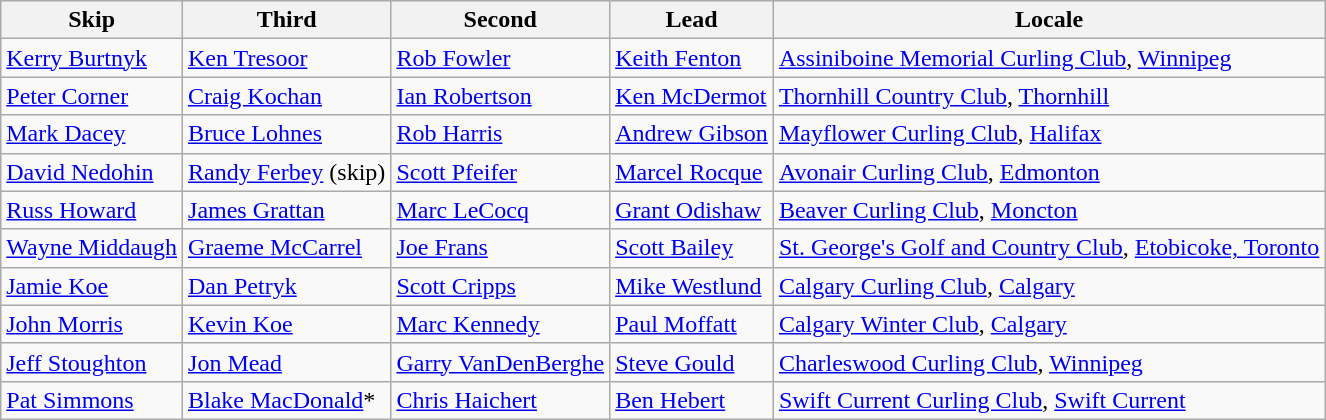<table class="wikitable">
<tr>
<th>Skip</th>
<th>Third</th>
<th>Second</th>
<th>Lead</th>
<th>Locale</th>
</tr>
<tr>
<td><a href='#'>Kerry Burtnyk</a></td>
<td><a href='#'>Ken Tresoor</a></td>
<td><a href='#'>Rob Fowler</a></td>
<td><a href='#'>Keith Fenton</a></td>
<td> <a href='#'>Assiniboine Memorial Curling Club</a>, <a href='#'>Winnipeg</a></td>
</tr>
<tr>
<td><a href='#'>Peter Corner</a></td>
<td><a href='#'>Craig Kochan</a></td>
<td><a href='#'>Ian Robertson</a></td>
<td><a href='#'>Ken McDermot</a></td>
<td> <a href='#'>Thornhill Country Club</a>, <a href='#'>Thornhill</a></td>
</tr>
<tr>
<td><a href='#'>Mark Dacey</a></td>
<td><a href='#'>Bruce Lohnes</a></td>
<td><a href='#'>Rob Harris</a></td>
<td><a href='#'>Andrew Gibson</a></td>
<td> <a href='#'>Mayflower Curling Club</a>, <a href='#'>Halifax</a></td>
</tr>
<tr>
<td><a href='#'>David Nedohin</a></td>
<td><a href='#'>Randy Ferbey</a> (skip)</td>
<td><a href='#'>Scott Pfeifer</a></td>
<td><a href='#'>Marcel Rocque</a></td>
<td> <a href='#'>Avonair Curling Club</a>, <a href='#'>Edmonton</a></td>
</tr>
<tr>
<td><a href='#'>Russ Howard</a></td>
<td><a href='#'>James Grattan</a></td>
<td><a href='#'>Marc LeCocq</a></td>
<td><a href='#'>Grant Odishaw</a></td>
<td> <a href='#'>Beaver Curling Club</a>, <a href='#'>Moncton</a></td>
</tr>
<tr>
<td><a href='#'>Wayne Middaugh</a></td>
<td><a href='#'>Graeme McCarrel</a></td>
<td><a href='#'>Joe Frans</a></td>
<td><a href='#'>Scott Bailey</a></td>
<td> <a href='#'>St. George's Golf and Country Club</a>, <a href='#'>Etobicoke, Toronto</a></td>
</tr>
<tr>
<td><a href='#'>Jamie Koe</a></td>
<td><a href='#'>Dan Petryk</a></td>
<td><a href='#'>Scott Cripps</a></td>
<td><a href='#'>Mike Westlund</a></td>
<td> <a href='#'>Calgary Curling Club</a>, <a href='#'>Calgary</a></td>
</tr>
<tr>
<td><a href='#'>John Morris</a></td>
<td><a href='#'>Kevin Koe</a></td>
<td><a href='#'>Marc Kennedy</a></td>
<td><a href='#'>Paul Moffatt</a></td>
<td> <a href='#'>Calgary Winter Club</a>, <a href='#'>Calgary</a></td>
</tr>
<tr>
<td><a href='#'>Jeff Stoughton</a></td>
<td><a href='#'>Jon Mead</a></td>
<td><a href='#'>Garry VanDenBerghe</a></td>
<td><a href='#'>Steve Gould</a></td>
<td> <a href='#'>Charleswood Curling Club</a>, <a href='#'>Winnipeg</a></td>
</tr>
<tr>
<td><a href='#'>Pat Simmons</a></td>
<td><a href='#'>Blake MacDonald</a>*</td>
<td><a href='#'>Chris Haichert</a></td>
<td><a href='#'>Ben Hebert</a></td>
<td> <a href='#'>Swift Current Curling Club</a>, <a href='#'>Swift Current</a></td>
</tr>
</table>
